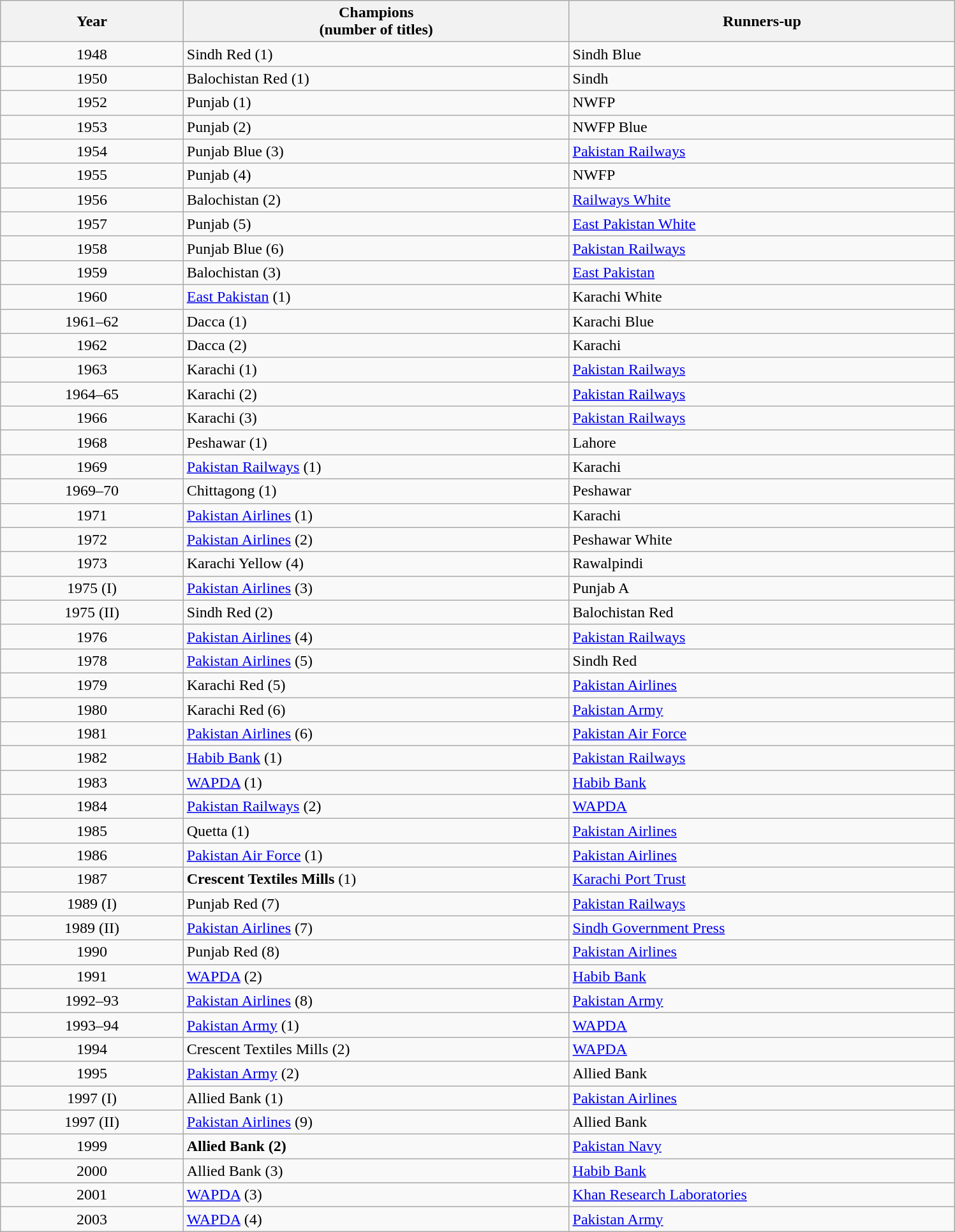<table class="wikitable sortable">
<tr>
<th style="width:9%;">Year</th>
<th style="width:19%;">Champions<br>(number of titles)</th>
<th style="width:19%;">Runners-up</th>
</tr>
<tr>
<td style="text-align:center;">1948</td>
<td>Sindh Red (1)</td>
<td>Sindh Blue</td>
</tr>
<tr>
<td style="text-align:center;">1950</td>
<td>Balochistan Red (1)</td>
<td>Sindh</td>
</tr>
<tr>
<td style="text-align:center;">1952</td>
<td>Punjab (1)</td>
<td>NWFP</td>
</tr>
<tr>
<td style="text-align:center;">1953</td>
<td>Punjab (2)</td>
<td>NWFP Blue</td>
</tr>
<tr>
<td style="text-align:center;">1954</td>
<td>Punjab Blue (3)</td>
<td><a href='#'>Pakistan Railways</a></td>
</tr>
<tr>
<td style="text-align:center;">1955</td>
<td>Punjab (4)</td>
<td>NWFP</td>
</tr>
<tr>
<td style="text-align:center;">1956</td>
<td>Balochistan (2)</td>
<td><a href='#'>Railways White</a></td>
</tr>
<tr>
<td style="text-align:center;">1957</td>
<td>Punjab (5)</td>
<td><a href='#'>East Pakistan White</a></td>
</tr>
<tr>
<td style="text-align:center;">1958</td>
<td>Punjab Blue (6)</td>
<td><a href='#'>Pakistan Railways</a></td>
</tr>
<tr>
<td style="text-align:center;">1959</td>
<td>Balochistan (3)</td>
<td><a href='#'>East Pakistan</a></td>
</tr>
<tr>
<td style="text-align:center;">1960</td>
<td><a href='#'>East Pakistan</a> (1)</td>
<td>Karachi White</td>
</tr>
<tr>
<td style="text-align:center;">1961–62</td>
<td>Dacca (1)</td>
<td>Karachi Blue</td>
</tr>
<tr>
<td style="text-align:center;">1962</td>
<td>Dacca (2)</td>
<td>Karachi</td>
</tr>
<tr>
<td style="text-align:center;">1963</td>
<td>Karachi (1)</td>
<td><a href='#'>Pakistan Railways</a></td>
</tr>
<tr>
<td style="text-align:center;">1964–65</td>
<td>Karachi (2)</td>
<td><a href='#'>Pakistan Railways</a></td>
</tr>
<tr>
<td style="text-align:center;">1966</td>
<td>Karachi (3)</td>
<td><a href='#'>Pakistan Railways</a></td>
</tr>
<tr>
<td style="text-align:center;">1968</td>
<td>Peshawar (1)</td>
<td>Lahore</td>
</tr>
<tr>
<td style="text-align:center;">1969</td>
<td><a href='#'>Pakistan Railways</a> (1)</td>
<td>Karachi</td>
</tr>
<tr>
<td style="text-align:center;">1969–70</td>
<td>Chittagong (1)</td>
<td>Peshawar</td>
</tr>
<tr>
<td style="text-align:center;">1971</td>
<td><a href='#'>Pakistan Airlines</a> (1)</td>
<td>Karachi</td>
</tr>
<tr>
<td style="text-align:center;">1972</td>
<td><a href='#'>Pakistan Airlines</a> (2)</td>
<td>Peshawar White</td>
</tr>
<tr>
<td style="text-align:center;">1973</td>
<td>Karachi Yellow (4)</td>
<td>Rawalpindi</td>
</tr>
<tr>
<td style="text-align:center;">1975 (I)</td>
<td><a href='#'>Pakistan Airlines</a> (3)</td>
<td>Punjab A</td>
</tr>
<tr>
<td style="text-align:center;">1975 (II)</td>
<td>Sindh Red (2)</td>
<td>Balochistan Red</td>
</tr>
<tr>
<td style="text-align:center;">1976</td>
<td><a href='#'>Pakistan Airlines</a> (4)</td>
<td><a href='#'>Pakistan Railways</a></td>
</tr>
<tr>
<td style="text-align:center;">1978</td>
<td><a href='#'>Pakistan Airlines</a> (5)</td>
<td>Sindh Red</td>
</tr>
<tr>
<td style="text-align:center;">1979</td>
<td>Karachi Red (5)</td>
<td><a href='#'>Pakistan Airlines</a></td>
</tr>
<tr>
<td style="text-align:center;">1980</td>
<td>Karachi Red (6)</td>
<td><a href='#'>Pakistan Army</a></td>
</tr>
<tr>
<td style="text-align:center;">1981</td>
<td><a href='#'>Pakistan Airlines</a> (6)</td>
<td><a href='#'>Pakistan Air Force</a></td>
</tr>
<tr>
<td style="text-align:center;">1982</td>
<td><a href='#'>Habib Bank</a> (1)</td>
<td><a href='#'>Pakistan Railways</a></td>
</tr>
<tr>
<td style="text-align:center;">1983</td>
<td><a href='#'>WAPDA</a> (1)</td>
<td><a href='#'>Habib Bank</a></td>
</tr>
<tr>
<td style="text-align:center;">1984</td>
<td><a href='#'>Pakistan Railways</a> (2)</td>
<td><a href='#'>WAPDA</a></td>
</tr>
<tr>
<td style="text-align:center;">1985</td>
<td>Quetta (1)</td>
<td><a href='#'>Pakistan Airlines</a></td>
</tr>
<tr>
<td style="text-align:center;">1986</td>
<td><a href='#'>Pakistan Air Force</a> (1)</td>
<td><a href='#'>Pakistan Airlines</a></td>
</tr>
<tr>
<td style="text-align:center;">1987</td>
<td><strong>Crescent Textiles Mills</strong> (1)</td>
<td><a href='#'>Karachi Port Trust</a></td>
</tr>
<tr>
<td style="text-align:center;">1989 (I)</td>
<td>Punjab Red (7)</td>
<td><a href='#'>Pakistan Railways</a></td>
</tr>
<tr>
<td style="text-align:center;">1989 (II)</td>
<td><a href='#'>Pakistan Airlines</a> (7)</td>
<td><a href='#'>Sindh Government Press</a></td>
</tr>
<tr>
<td style="text-align:center;">1990</td>
<td>Punjab Red (8)</td>
<td><a href='#'>Pakistan Airlines</a></td>
</tr>
<tr>
<td style="text-align:center;">1991</td>
<td><a href='#'>WAPDA</a> (2)</td>
<td><a href='#'>Habib Bank</a></td>
</tr>
<tr>
<td style="text-align:center;">1992–93</td>
<td><a href='#'>Pakistan Airlines</a> (8)</td>
<td><a href='#'>Pakistan Army</a></td>
</tr>
<tr>
<td style="text-align:center;">1993–94</td>
<td><a href='#'>Pakistan Army</a> (1)</td>
<td><a href='#'>WAPDA</a></td>
</tr>
<tr>
<td style="text-align:center;">1994</td>
<td>Crescent Textiles Mills (2)</td>
<td><a href='#'>WAPDA</a></td>
</tr>
<tr>
<td style="text-align:center;">1995</td>
<td><a href='#'>Pakistan Army</a> (2)</td>
<td>Allied Bank</td>
</tr>
<tr>
<td style="text-align:center;">1997 (I)</td>
<td>Allied Bank (1)</td>
<td><a href='#'>Pakistan Airlines</a></td>
</tr>
<tr>
<td style="text-align:center;">1997 (II)</td>
<td><a href='#'>Pakistan Airlines</a> (9)</td>
<td>Allied Bank</td>
</tr>
<tr>
<td style="text-align:center;">1999</td>
<td><strong>Allied Bank (2)</strong></td>
<td><a href='#'>Pakistan Navy</a></td>
</tr>
<tr>
<td style="text-align:center;">2000</td>
<td>Allied Bank (3)</td>
<td><a href='#'>Habib Bank</a></td>
</tr>
<tr>
<td style="text-align:center;">2001</td>
<td><a href='#'>WAPDA</a> (3)</td>
<td><a href='#'>Khan Research Laboratories</a></td>
</tr>
<tr>
<td style="text-align:center;">2003</td>
<td><a href='#'>WAPDA</a> (4)</td>
<td><a href='#'>Pakistan Army</a></td>
</tr>
</table>
